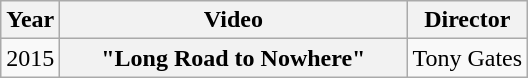<table class="wikitable plainrowheaders">
<tr>
<th>Year</th>
<th style="width:14em;">Video</th>
<th>Director</th>
</tr>
<tr>
<td>2015</td>
<th scope="row">"Long Road to Nowhere"</th>
<td>Tony Gates</td>
</tr>
</table>
